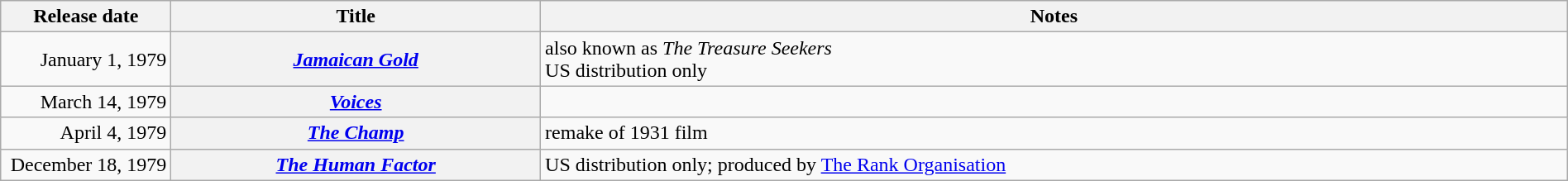<table class="wikitable sortable" style="width:100%;">
<tr>
<th scope="col" style="width:130px;">Release date</th>
<th>Title</th>
<th>Notes</th>
</tr>
<tr>
<td style="text-align:right;">January 1, 1979</td>
<th scope="row"><em><a href='#'>Jamaican Gold</a></em></th>
<td>also known as <em>The Treasure Seekers</em><br>US distribution only</td>
</tr>
<tr>
<td style="text-align:right;">March 14, 1979</td>
<th scope="row"><em><a href='#'>Voices</a></em></th>
<td></td>
</tr>
<tr>
<td style="text-align:right;">April 4, 1979</td>
<th scope="row"><em><a href='#'>The Champ</a></em></th>
<td>remake of 1931 film</td>
</tr>
<tr>
<td style="text-align:right;">December 18, 1979</td>
<th scope="row"><em><a href='#'>The Human Factor</a></em></th>
<td>US distribution only; produced by <a href='#'>The Rank Organisation</a></td>
</tr>
</table>
